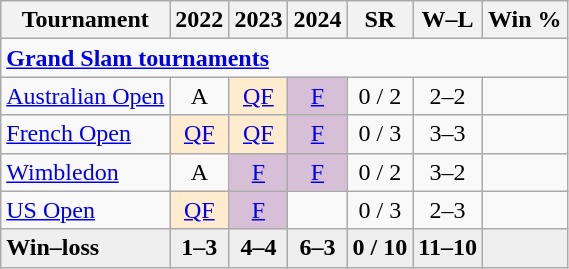<table class=wikitable style=text-align:center>
<tr>
<th>Tournament</th>
<th>2022</th>
<th>2023</th>
<th>2024</th>
<th>SR</th>
<th>W–L</th>
<th>Win %</th>
</tr>
<tr>
<td style="text-align:left;" colspan="15"><a href='#'><strong>Grand Slam tournaments</strong></a></td>
</tr>
<tr>
<td alight=left><a href='#'>Australian Open</a></td>
<td>A</td>
<td bgcolor=ffebcd><a href='#'>QF</a></td>
<td bgcolor="thistle"><a href='#'>F</a></td>
<td>0 / 2</td>
<td>2–2</td>
<td></td>
</tr>
<tr>
<td align=left><a href='#'>French Open</a></td>
<td bgcolor=ffebcd><a href='#'>QF</a></td>
<td bgcolor="ffebcd"><a href='#'>QF</a></td>
<td bgcolor="thistle"><a href='#'>F</a></td>
<td>0 / 3</td>
<td>3–3</td>
<td></td>
</tr>
<tr>
<td align=left><a href='#'>Wimbledon</a></td>
<td>A</td>
<td bgcolor="thistle"><a href='#'>F</a></td>
<td bgcolor="thistle"><a href='#'>F</a></td>
<td>0 / 2</td>
<td>3–2</td>
<td></td>
</tr>
<tr>
<td align=left><a href='#'>US Open</a></td>
<td bgcolor="ffebcd"><a href='#'>QF</a></td>
<td bgcolor="thistle"><a href='#'>F</a></td>
<td></td>
<td>0 / 3</td>
<td>2–3</td>
<td></td>
</tr>
<tr style="font-weight:bold; background:#efefef;">
<td style="text-align:left">Win–loss</td>
<td>1–3</td>
<td>4–4</td>
<td>6–3</td>
<td>0 / 10</td>
<td>11–10</td>
<td></td>
</tr>
</table>
